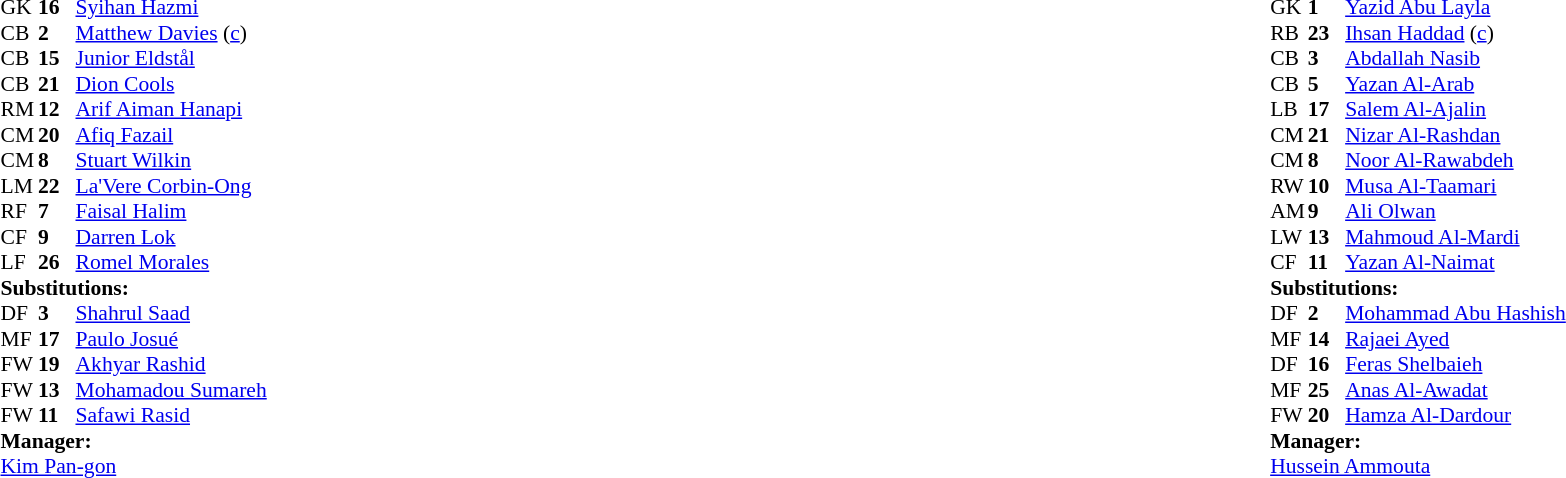<table width="100%">
<tr>
<td valign="top" width="40%"><br><table style="font-size:90%" cellspacing="0" cellpadding="0">
<tr>
<th width=25></th>
<th width=25></th>
</tr>
<tr>
<td>GK</td>
<td><strong>16</strong></td>
<td><a href='#'>Syihan Hazmi</a></td>
</tr>
<tr>
<td>CB</td>
<td><strong>2</strong></td>
<td><a href='#'>Matthew Davies</a> (<a href='#'>c</a>)</td>
</tr>
<tr>
<td>CB</td>
<td><strong>15</strong></td>
<td><a href='#'>Junior Eldstål</a></td>
</tr>
<tr>
<td>CB</td>
<td><strong>21</strong></td>
<td><a href='#'>Dion Cools</a></td>
</tr>
<tr>
<td>RM</td>
<td><strong>12</strong></td>
<td><a href='#'>Arif Aiman Hanapi</a></td>
<td></td>
<td></td>
</tr>
<tr>
<td>CM</td>
<td><strong>20</strong></td>
<td><a href='#'>Afiq Fazail</a></td>
<td></td>
<td></td>
</tr>
<tr>
<td>CM</td>
<td><strong>8</strong></td>
<td><a href='#'>Stuart Wilkin</a></td>
</tr>
<tr>
<td>LM</td>
<td><strong>22</strong></td>
<td><a href='#'>La'Vere Corbin-Ong</a></td>
</tr>
<tr>
<td>RF</td>
<td><strong>7</strong></td>
<td><a href='#'>Faisal Halim</a></td>
<td></td>
<td></td>
</tr>
<tr>
<td>CF</td>
<td><strong>9</strong></td>
<td><a href='#'>Darren Lok</a></td>
<td></td>
<td></td>
</tr>
<tr>
<td>LF</td>
<td><strong>26</strong></td>
<td><a href='#'>Romel Morales</a></td>
<td></td>
<td></td>
</tr>
<tr>
<td colspan=3><strong>Substitutions:</strong></td>
</tr>
<tr>
<td>DF</td>
<td><strong>3</strong></td>
<td><a href='#'>Shahrul Saad</a></td>
<td></td>
<td></td>
</tr>
<tr>
<td>MF</td>
<td><strong>17</strong></td>
<td><a href='#'>Paulo Josué</a></td>
<td></td>
<td></td>
</tr>
<tr>
<td>FW</td>
<td><strong>19</strong></td>
<td><a href='#'>Akhyar Rashid</a></td>
<td></td>
<td></td>
</tr>
<tr>
<td>FW</td>
<td><strong>13</strong></td>
<td><a href='#'>Mohamadou Sumareh</a></td>
<td></td>
<td></td>
</tr>
<tr>
<td>FW</td>
<td><strong>11</strong></td>
<td><a href='#'>Safawi Rasid</a></td>
<td></td>
<td></td>
</tr>
<tr>
<td colspan=3><strong>Manager:</strong></td>
</tr>
<tr>
<td colspan=3> <a href='#'>Kim Pan-gon</a></td>
</tr>
</table>
</td>
<td valign="top"></td>
<td valign="top" width="50%"><br><table style="font-size:90%; margin:auto" cellspacing="0" cellpadding="0">
<tr>
<th width=25></th>
<th width=25></th>
</tr>
<tr>
<td>GK</td>
<td><strong>1</strong></td>
<td><a href='#'>Yazid Abu Layla</a></td>
</tr>
<tr>
<td>RB</td>
<td><strong>23</strong></td>
<td><a href='#'>Ihsan Haddad</a> (<a href='#'>c</a>)</td>
<td></td>
<td></td>
</tr>
<tr>
<td>CB</td>
<td><strong>3</strong></td>
<td><a href='#'>Abdallah Nasib</a></td>
</tr>
<tr>
<td>CB</td>
<td><strong>5</strong></td>
<td><a href='#'>Yazan Al-Arab</a></td>
</tr>
<tr>
<td>LB</td>
<td><strong>17</strong></td>
<td><a href='#'>Salem Al-Ajalin</a></td>
</tr>
<tr>
<td>CM</td>
<td><strong>21</strong></td>
<td><a href='#'>Nizar Al-Rashdan</a></td>
<td></td>
<td></td>
</tr>
<tr>
<td>CM</td>
<td><strong>8</strong></td>
<td><a href='#'>Noor Al-Rawabdeh</a></td>
</tr>
<tr>
<td>RW</td>
<td><strong>10</strong></td>
<td><a href='#'>Musa Al-Taamari</a></td>
<td></td>
<td></td>
</tr>
<tr>
<td>AM</td>
<td><strong>9</strong></td>
<td><a href='#'>Ali Olwan</a></td>
</tr>
<tr>
<td>LW</td>
<td><strong>13</strong></td>
<td><a href='#'>Mahmoud Al-Mardi</a></td>
<td></td>
<td></td>
</tr>
<tr>
<td>CF</td>
<td><strong>11</strong></td>
<td><a href='#'>Yazan Al-Naimat</a></td>
<td></td>
<td></td>
</tr>
<tr>
<td colspan=3><strong>Substitutions:</strong></td>
</tr>
<tr>
<td>DF</td>
<td><strong>2</strong></td>
<td><a href='#'>Mohammad Abu Hashish</a></td>
<td></td>
<td></td>
</tr>
<tr>
<td>MF</td>
<td><strong>14</strong></td>
<td><a href='#'>Rajaei Ayed</a></td>
<td></td>
<td></td>
</tr>
<tr>
<td>DF</td>
<td><strong>16</strong></td>
<td><a href='#'>Feras Shelbaieh</a></td>
<td></td>
<td></td>
</tr>
<tr>
<td>MF</td>
<td><strong>25</strong></td>
<td><a href='#'>Anas Al-Awadat</a></td>
<td></td>
<td></td>
</tr>
<tr>
<td>FW</td>
<td><strong>20</strong></td>
<td><a href='#'>Hamza Al-Dardour</a></td>
<td></td>
<td></td>
</tr>
<tr>
<td colspan=3><strong>Manager:</strong></td>
</tr>
<tr>
<td colspan=3> <a href='#'>Hussein Ammouta</a></td>
</tr>
</table>
</td>
</tr>
</table>
